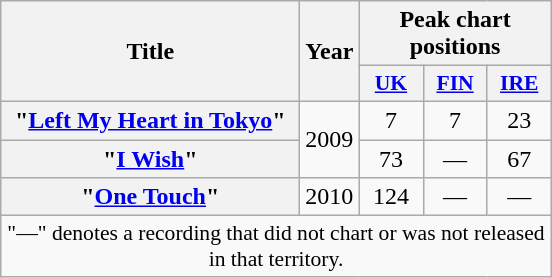<table class="wikitable plainrowheaders" style="text-align:center;">
<tr>
<th scope="col" rowspan="2" style="width:12em;">Title</th>
<th scope="col" rowspan="2">Year</th>
<th scope="col" colspan="3">Peak chart positions</th>
</tr>
<tr>
<th style="width:2.5em;font-size:90%"><a href='#'>UK</a><br></th>
<th style="width:2.5em;font-size:90%"><a href='#'>FIN</a><br></th>
<th style="width:2.5em;font-size:90%"><a href='#'>IRE</a><br></th>
</tr>
<tr>
<th scope="row">"<a href='#'>Left My Heart in Tokyo</a>"</th>
<td rowspan="2">2009</td>
<td>7</td>
<td>7</td>
<td>23</td>
</tr>
<tr>
<th scope="row">"<a href='#'>I Wish</a>"</th>
<td>73</td>
<td>—</td>
<td>67</td>
</tr>
<tr>
<th scope="row">"<a href='#'>One Touch</a>"</th>
<td>2010</td>
<td>124</td>
<td>—</td>
<td>—</td>
</tr>
<tr>
<td colspan="5" style="font-size:90%">"—" denotes a recording that did not chart or was not released<br>in that territory.</td>
</tr>
</table>
